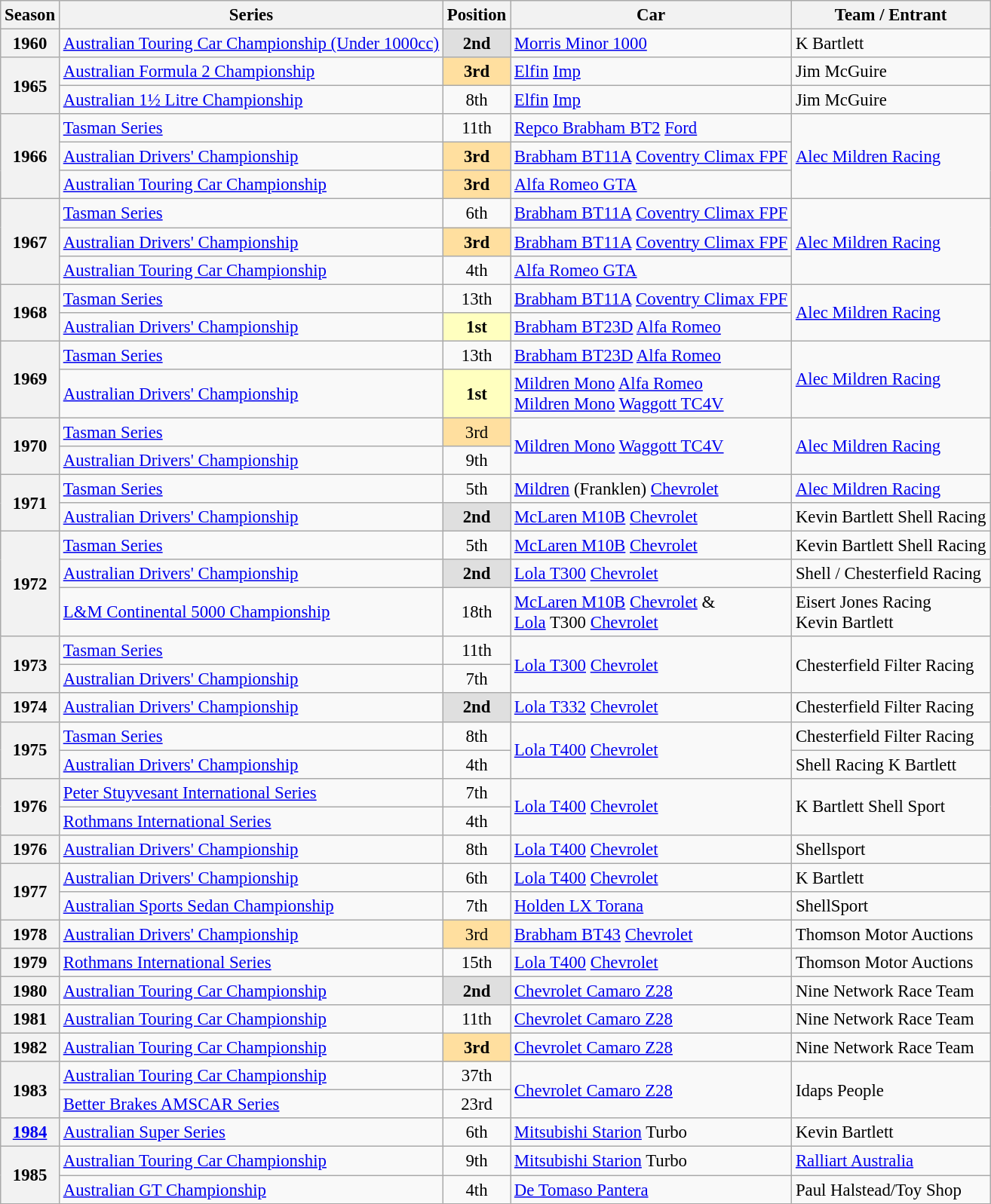<table class="wikitable" style="font-size: 95%;">
<tr>
<th>Season</th>
<th>Series</th>
<th>Position</th>
<th>Car</th>
<th>Team / Entrant</th>
</tr>
<tr>
<th>1960</th>
<td><a href='#'>Australian Touring Car Championship (Under 1000cc)</a></td>
<td align="center" style="background:#dfdfdf;"><strong>2nd</strong></td>
<td><a href='#'>Morris Minor 1000</a></td>
<td>K Bartlett</td>
</tr>
<tr>
<th rowspan=2>1965</th>
<td><a href='#'>Australian Formula 2 Championship</a></td>
<td align="center" style="background:#ffdf9f;"><strong>3rd</strong></td>
<td><a href='#'>Elfin</a> <a href='#'>Imp</a></td>
<td>Jim McGuire</td>
</tr>
<tr>
<td><a href='#'>Australian 1½ Litre Championship</a></td>
<td align="center">8th</td>
<td><a href='#'>Elfin</a> <a href='#'>Imp</a></td>
<td>Jim McGuire</td>
</tr>
<tr>
<th rowspan=3>1966</th>
<td><a href='#'>Tasman Series</a></td>
<td align="center">11th</td>
<td><a href='#'>Repco Brabham BT2</a> <a href='#'>Ford</a></td>
<td rowspan=3><a href='#'>Alec Mildren Racing</a></td>
</tr>
<tr>
<td><a href='#'>Australian Drivers' Championship</a></td>
<td align="center" style="background:#ffdf9f;"><strong>3rd</strong></td>
<td><a href='#'>Brabham BT11A</a> <a href='#'>Coventry Climax FPF</a></td>
</tr>
<tr>
<td><a href='#'>Australian Touring Car Championship</a></td>
<td align="center" style="background:#ffdf9f;"><strong>3rd</strong></td>
<td><a href='#'>Alfa Romeo GTA</a></td>
</tr>
<tr>
<th rowspan=3>1967</th>
<td><a href='#'>Tasman Series</a></td>
<td align="center">6th</td>
<td><a href='#'>Brabham BT11A</a> <a href='#'>Coventry Climax FPF</a></td>
<td rowspan=3><a href='#'>Alec Mildren Racing</a></td>
</tr>
<tr>
<td><a href='#'>Australian Drivers' Championship</a></td>
<td align="center" style="background:#ffdf9f;"><strong>3rd</strong></td>
<td><a href='#'>Brabham BT11A</a> <a href='#'>Coventry Climax FPF</a></td>
</tr>
<tr>
<td><a href='#'>Australian Touring Car Championship</a></td>
<td align="center">4th</td>
<td><a href='#'>Alfa Romeo GTA</a></td>
</tr>
<tr>
<th rowspan=2>1968</th>
<td><a href='#'>Tasman Series</a></td>
<td align="center">13th</td>
<td><a href='#'>Brabham BT11A</a> <a href='#'>Coventry Climax FPF</a></td>
<td rowspan=2><a href='#'>Alec Mildren Racing</a></td>
</tr>
<tr>
<td><a href='#'>Australian Drivers' Championship</a></td>
<td align="center" style="background:#ffffbf;"><strong>1st</strong></td>
<td><a href='#'>Brabham BT23D</a> <a href='#'>Alfa Romeo</a></td>
</tr>
<tr>
<th rowspan=2>1969</th>
<td><a href='#'>Tasman Series</a></td>
<td align="center">13th</td>
<td><a href='#'>Brabham BT23D</a> <a href='#'>Alfa Romeo</a></td>
<td rowspan=2><a href='#'>Alec Mildren Racing</a></td>
</tr>
<tr>
<td><a href='#'>Australian Drivers' Championship</a></td>
<td align="center" style="background:#ffffbf;"><strong>1st</strong></td>
<td><a href='#'>Mildren Mono</a> <a href='#'>Alfa Romeo</a><br><a href='#'>Mildren Mono</a> <a href='#'>Waggott TC4V</a></td>
</tr>
<tr>
<th rowspan=2>1970</th>
<td><a href='#'>Tasman Series</a></td>
<td align="center" style="background:#ffdf9f;">3rd</td>
<td rowspan=2><a href='#'>Mildren Mono</a> <a href='#'>Waggott TC4V</a></td>
<td rowspan=2><a href='#'>Alec Mildren Racing</a></td>
</tr>
<tr>
<td><a href='#'>Australian Drivers' Championship</a></td>
<td align="center">9th</td>
</tr>
<tr>
<th rowspan=2>1971</th>
<td><a href='#'>Tasman Series</a></td>
<td align="center">5th</td>
<td><a href='#'>Mildren</a> (Franklen) <a href='#'>Chevrolet</a></td>
<td><a href='#'>Alec Mildren Racing</a></td>
</tr>
<tr>
<td><a href='#'>Australian Drivers' Championship</a></td>
<td align="center" style="background:#dfdfdf;"><strong>2nd</strong></td>
<td><a href='#'>McLaren M10B</a> <a href='#'>Chevrolet</a></td>
<td>Kevin Bartlett Shell Racing</td>
</tr>
<tr>
<th rowspan=3>1972</th>
<td><a href='#'>Tasman Series</a></td>
<td align="center">5th</td>
<td><a href='#'>McLaren M10B</a> <a href='#'>Chevrolet</a></td>
<td>Kevin Bartlett Shell Racing</td>
</tr>
<tr>
<td><a href='#'>Australian Drivers' Championship</a></td>
<td align="center" style="background:#dfdfdf;"><strong>2nd</strong></td>
<td><a href='#'>Lola T300</a> <a href='#'>Chevrolet</a></td>
<td>Shell / Chesterfield Racing</td>
</tr>
<tr>
<td><a href='#'>L&M Continental 5000 Championship</a></td>
<td align="center">18th</td>
<td><a href='#'>McLaren M10B</a> <a href='#'>Chevrolet</a> &<br><a href='#'>Lola</a> T300 <a href='#'>Chevrolet</a></td>
<td>Eisert Jones Racing<br>Kevin Bartlett</td>
</tr>
<tr>
<th rowspan=2>1973</th>
<td><a href='#'>Tasman Series</a></td>
<td align="center">11th</td>
<td rowspan=2><a href='#'>Lola T300</a> <a href='#'>Chevrolet</a></td>
<td rowspan=2>Chesterfield Filter Racing</td>
</tr>
<tr>
<td><a href='#'>Australian Drivers' Championship</a></td>
<td align="center">7th</td>
</tr>
<tr>
<th>1974</th>
<td><a href='#'>Australian Drivers' Championship</a></td>
<td align="center" style="background:#dfdfdf;"><strong>2nd</strong></td>
<td><a href='#'>Lola T332</a> <a href='#'>Chevrolet</a></td>
<td>Chesterfield Filter Racing</td>
</tr>
<tr>
<th rowspan=2>1975</th>
<td><a href='#'>Tasman Series</a></td>
<td align="center">8th</td>
<td rowspan=2><a href='#'>Lola T400</a> <a href='#'>Chevrolet</a></td>
<td>Chesterfield Filter Racing</td>
</tr>
<tr>
<td><a href='#'>Australian Drivers' Championship</a></td>
<td align="center">4th</td>
<td>Shell Racing K Bartlett</td>
</tr>
<tr>
<th rowspan=2>1976</th>
<td><a href='#'>Peter Stuyvesant International Series</a></td>
<td align="center">7th</td>
<td rowspan=2><a href='#'>Lola T400</a> <a href='#'>Chevrolet</a></td>
<td rowspan=2>K Bartlett Shell Sport</td>
</tr>
<tr>
<td><a href='#'>Rothmans International Series</a></td>
<td align="center">4th</td>
</tr>
<tr>
<th>1976</th>
<td><a href='#'>Australian Drivers' Championship</a></td>
<td align="center">8th</td>
<td><a href='#'>Lola T400</a> <a href='#'>Chevrolet</a></td>
<td>Shellsport</td>
</tr>
<tr>
<th rowspan=2>1977</th>
<td><a href='#'>Australian Drivers' Championship</a></td>
<td align="center">6th</td>
<td><a href='#'>Lola T400</a> <a href='#'>Chevrolet</a></td>
<td>K Bartlett</td>
</tr>
<tr>
<td><a href='#'>Australian Sports Sedan Championship</a></td>
<td align="center">7th</td>
<td><a href='#'>Holden LX Torana</a></td>
<td>ShellSport</td>
</tr>
<tr>
<th>1978</th>
<td><a href='#'>Australian Drivers' Championship</a></td>
<td align="center" style="background:#ffdf9f;">3rd</td>
<td><a href='#'>Brabham BT43</a> <a href='#'>Chevrolet</a></td>
<td>Thomson Motor Auctions</td>
</tr>
<tr>
<th>1979</th>
<td><a href='#'>Rothmans International Series</a></td>
<td align="center">15th</td>
<td><a href='#'>Lola T400</a> <a href='#'>Chevrolet</a></td>
<td>Thomson Motor Auctions</td>
</tr>
<tr>
<th>1980</th>
<td><a href='#'>Australian Touring Car Championship</a></td>
<td align="center" style="background:#dfdfdf;"><strong>2nd</strong></td>
<td><a href='#'>Chevrolet Camaro Z28</a></td>
<td>Nine Network Race Team</td>
</tr>
<tr>
<th>1981</th>
<td><a href='#'>Australian Touring Car Championship</a></td>
<td align="center">11th</td>
<td><a href='#'>Chevrolet Camaro Z28</a></td>
<td>Nine Network Race Team</td>
</tr>
<tr>
<th>1982</th>
<td><a href='#'>Australian Touring Car Championship</a></td>
<td align="center" style="background:#ffdf9f;"><strong>3rd</strong></td>
<td><a href='#'>Chevrolet Camaro Z28</a></td>
<td>Nine Network Race Team</td>
</tr>
<tr>
<th rowspan=2>1983</th>
<td><a href='#'>Australian Touring Car Championship</a></td>
<td align="center">37th</td>
<td rowspan=2><a href='#'>Chevrolet Camaro Z28</a></td>
<td rowspan=2>Idaps People</td>
</tr>
<tr>
<td><a href='#'>Better Brakes AMSCAR Series</a></td>
<td align="center">23rd</td>
</tr>
<tr>
<th><a href='#'>1984</a></th>
<td><a href='#'>Australian Super Series</a></td>
<td align="center">6th</td>
<td><a href='#'>Mitsubishi Starion</a> Turbo</td>
<td>Kevin Bartlett</td>
</tr>
<tr>
<th rowspan=2>1985</th>
<td><a href='#'>Australian Touring Car Championship</a></td>
<td align="center">9th</td>
<td><a href='#'>Mitsubishi Starion</a> Turbo</td>
<td><a href='#'>Ralliart Australia</a></td>
</tr>
<tr>
<td><a href='#'>Australian GT Championship</a></td>
<td align="center">4th</td>
<td><a href='#'>De Tomaso Pantera</a></td>
<td>Paul Halstead/Toy Shop</td>
</tr>
<tr>
</tr>
</table>
